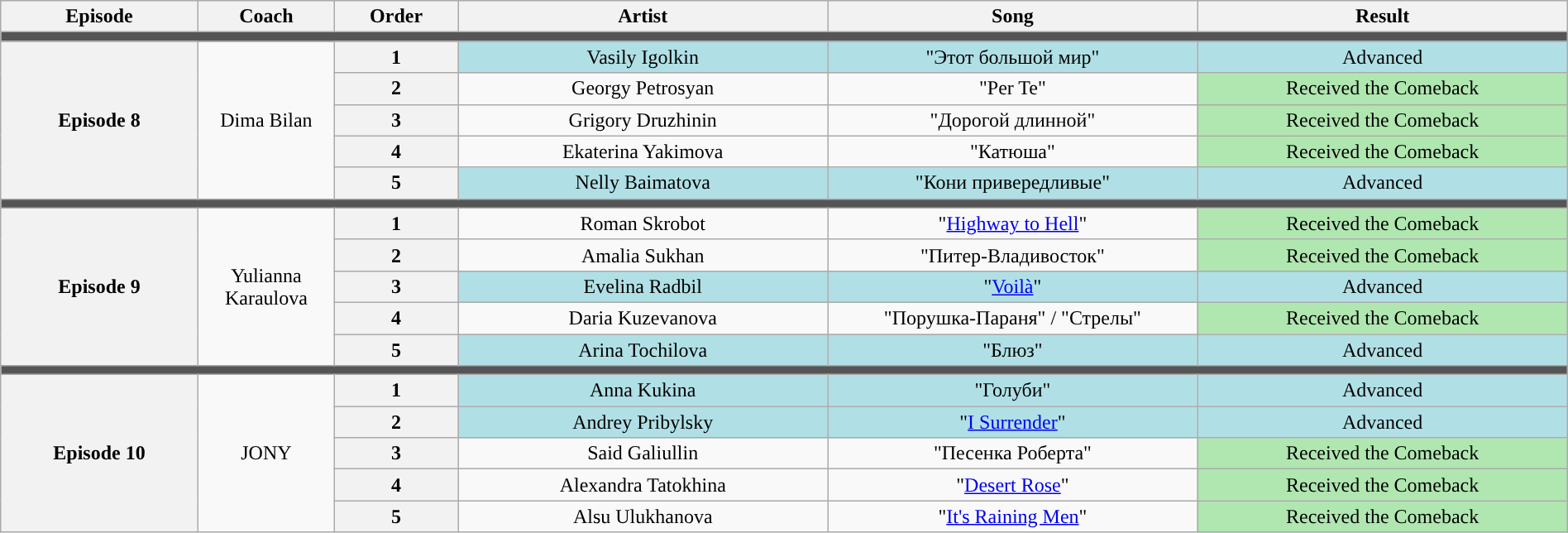<table class="wikitable" style="text-align: center; width:100%;">
<tr>
<th style="width:08%;">Episode</th>
<th style="width:05%;">Coach</th>
<th style="width:05%;">Order</th>
<th style="width:15%;">Artist</th>
<th style="width:15%;">Song</th>
<th style="width:15%;">Result</th>
</tr>
<tr>
<td colspan=6 style="background:#555;"></td>
</tr>
<tr>
<th rowspan=5>Episode 8<br><small></small></th>
<td rowspan=5>Dima Bilan</td>
<th>1</th>
<td style="background:#b0e0e6;">Vasily Igolkin</td>
<td style="background:#b0e0e6;">"Этот большой мир"</td>
<td style="background:#b0e0e6;">Advanced</td>
</tr>
<tr>
<th>2</th>
<td>Georgy Petrosyan</td>
<td>"Per Te"</td>
<td style="background:#b0e6b0;">Received the Comeback</td>
</tr>
<tr>
<th>3</th>
<td>Grigory Druzhinin</td>
<td>"Дорогой длинной"</td>
<td style="background:#b0e6b0;">Received the Comeback</td>
</tr>
<tr>
<th>4</th>
<td>Ekaterina Yakimova</td>
<td>"Катюша"</td>
<td style="background:#b0e6b0;">Received the Comeback</td>
</tr>
<tr>
<th>5</th>
<td style="background:#b0e0e6;">Nelly Baimatova</td>
<td style="background:#b0e0e6;">"Кони привередливые"</td>
<td style="background:#b0e0e6;">Advanced</td>
</tr>
<tr>
<td colspan=6 style="background:#555;"></td>
</tr>
<tr>
<th rowspan=5>Episode 9<br><small></small></th>
<td rowspan=5>Yulianna Karaulova</td>
<th>1</th>
<td>Roman Skrobot</td>
<td>"<a href='#'>Highway to Hell</a>"</td>
<td style="background:#b0e6b0;">Received the Comeback</td>
</tr>
<tr>
<th>2</th>
<td>Amalia Sukhan</td>
<td>"Питер-Владивосток"</td>
<td style="background:#b0e6b0;">Received the Comeback</td>
</tr>
<tr>
<th>3</th>
<td style="background:#b0e0e6;">Evelina Radbil</td>
<td style="background:#b0e0e6;">"<a href='#'>Voilà</a>"</td>
<td style="background:#b0e0e6;">Advanced</td>
</tr>
<tr>
<th>4</th>
<td>Daria Kuzevanova</td>
<td>"Порушка-Параня" / "Стрелы"</td>
<td style="background:#b0e6b0;">Received the Comeback</td>
</tr>
<tr>
<th>5</th>
<td style="background:#b0e0e6;">Arina Tochilova</td>
<td style="background:#b0e0e6;">"Блюз"</td>
<td style="background:#b0e0e6;">Advanced</td>
</tr>
<tr>
<td colspan=6 style="background:#555;"></td>
</tr>
<tr>
<th rowspan=5>Episode 10<br><small></small></th>
<td rowspan=5>JONY</td>
<th>1</th>
<td style="background:#b0e0e6;">Anna Kukina</td>
<td style="background:#b0e0e6;">"Голуби"</td>
<td style="background:#b0e0e6;">Advanced</td>
</tr>
<tr>
<th>2</th>
<td style="background:#b0e0e6;">Andrey Pribylsky</td>
<td style="background:#b0e0e6;">"<a href='#'>I Surrender</a>"</td>
<td style="background:#b0e0e6;">Advanced</td>
</tr>
<tr>
<th>3</th>
<td>Said Galiullin</td>
<td>"Песенка Роберта"</td>
<td style="background:#b0e6b0;">Received the Comeback</td>
</tr>
<tr>
<th>4</th>
<td>Alexandra Tatokhina</td>
<td>"<a href='#'>Desert Rose</a>"</td>
<td style="background:#b0e6b0;">Received the Comeback</td>
</tr>
<tr>
<th>5</th>
<td>Alsu Ulukhanova</td>
<td>"<a href='#'>It's Raining Men</a>"</td>
<td style="background:#b0e6b0;">Received the Comeback</td>
</tr>
</table>
